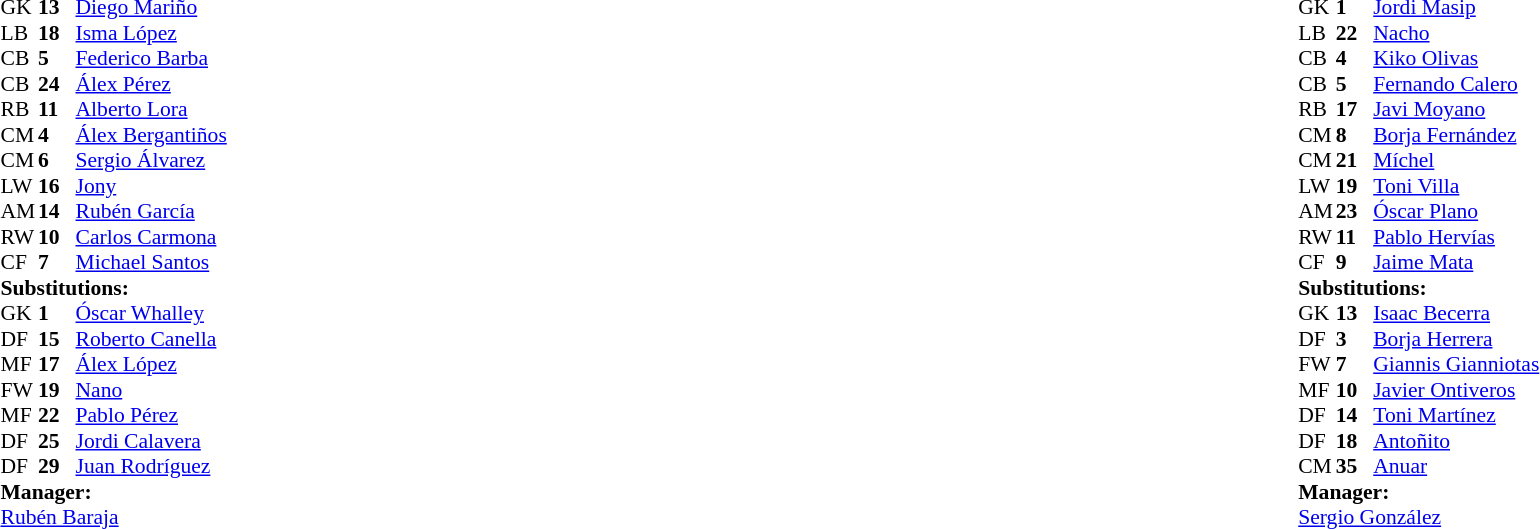<table width="100%">
<tr>
<td valign="top" width="50%"><br><table style="font-size: 90%" cellspacing="0" cellpadding="0">
<tr>
<th width="25"></th>
<th width="25"></th>
</tr>
<tr>
<td>GK</td>
<td><strong>13</strong></td>
<td> <a href='#'>Diego Mariño</a></td>
</tr>
<tr>
<td>LB</td>
<td><strong>18</strong></td>
<td> <a href='#'>Isma López</a></td>
</tr>
<tr>
<td>CB</td>
<td><strong>5</strong></td>
<td> <a href='#'>Federico Barba</a></td>
</tr>
<tr>
<td>CB</td>
<td><strong>24</strong></td>
<td> <a href='#'>Álex Pérez</a></td>
</tr>
<tr>
<td>RB</td>
<td><strong>11</strong></td>
<td> <a href='#'>Alberto Lora</a></td>
</tr>
<tr>
<td>CM</td>
<td><strong>4</strong></td>
<td> <a href='#'>Álex Bergantiños</a></td>
<td></td>
<td></td>
</tr>
<tr>
<td>CM</td>
<td><strong>6</strong></td>
<td> <a href='#'>Sergio Álvarez</a></td>
</tr>
<tr>
<td>LW</td>
<td><strong>16</strong></td>
<td> <a href='#'>Jony</a></td>
</tr>
<tr>
<td>AM</td>
<td><strong>14</strong></td>
<td> <a href='#'>Rubén García</a></td>
<td></td>
<td></td>
</tr>
<tr>
<td>RW</td>
<td><strong>10</strong></td>
<td> <a href='#'>Carlos Carmona</a></td>
<td></td>
<td></td>
</tr>
<tr>
<td>CF</td>
<td><strong>7</strong></td>
<td> <a href='#'>Michael Santos</a></td>
</tr>
<tr>
<td colspan=3><strong>Substitutions:</strong></td>
</tr>
<tr>
<td>GK</td>
<td><strong>1</strong></td>
<td> <a href='#'>Óscar Whalley</a></td>
</tr>
<tr>
<td>DF</td>
<td><strong>15</strong></td>
<td> <a href='#'>Roberto Canella</a></td>
</tr>
<tr>
<td>MF</td>
<td><strong>17</strong></td>
<td> <a href='#'>Álex López</a></td>
<td></td>
<td></td>
</tr>
<tr>
<td>FW</td>
<td><strong>19</strong></td>
<td> <a href='#'>Nano</a></td>
<td></td>
<td></td>
</tr>
<tr>
<td>MF</td>
<td><strong>22</strong></td>
<td> <a href='#'>Pablo Pérez</a></td>
<td></td>
<td></td>
</tr>
<tr>
<td>DF</td>
<td><strong>25</strong></td>
<td> <a href='#'>Jordi Calavera</a></td>
</tr>
<tr>
<td>DF</td>
<td><strong>29</strong></td>
<td> <a href='#'>Juan Rodríguez</a></td>
</tr>
<tr>
<td colspan=3><strong>Manager:</strong></td>
</tr>
<tr>
<td colspan=3> <a href='#'>Rubén Baraja</a></td>
</tr>
</table>
</td>
<td valign="top"></td>
<td valign="top" width="50%"><br><table style="font-size: 90%" cellspacing="0" cellpadding="0" align="center">
<tr>
<th width=25></th>
<th width=25></th>
</tr>
<tr>
<td>GK</td>
<td><strong>1</strong></td>
<td> <a href='#'>Jordi Masip</a></td>
</tr>
<tr>
<td>LB</td>
<td><strong>22</strong></td>
<td> <a href='#'>Nacho</a></td>
</tr>
<tr>
<td>CB</td>
<td><strong>4</strong></td>
<td> <a href='#'>Kiko Olivas</a></td>
</tr>
<tr>
<td>CB</td>
<td><strong>5</strong></td>
<td> <a href='#'>Fernando Calero</a></td>
</tr>
<tr>
<td>RB</td>
<td><strong>17</strong></td>
<td> <a href='#'>Javi Moyano</a></td>
</tr>
<tr>
<td>CM</td>
<td><strong>8</strong></td>
<td> <a href='#'>Borja Fernández</a></td>
</tr>
<tr>
<td>CM</td>
<td><strong>21</strong></td>
<td> <a href='#'>Míchel</a></td>
<td></td>
<td></td>
</tr>
<tr>
<td>LW</td>
<td><strong>19</strong></td>
<td> <a href='#'>Toni Villa</a></td>
</tr>
<tr>
<td>AM</td>
<td><strong>23</strong></td>
<td> <a href='#'>Óscar Plano</a></td>
</tr>
<tr>
<td>RW</td>
<td><strong>11</strong></td>
<td> <a href='#'>Pablo Hervías</a></td>
<td></td>
<td></td>
</tr>
<tr>
<td>CF</td>
<td><strong>9</strong></td>
<td> <a href='#'>Jaime Mata</a></td>
<td></td>
<td></td>
</tr>
<tr>
<td colspan=3><strong>Substitutions:</strong></td>
</tr>
<tr>
<td>GK</td>
<td><strong>13</strong></td>
<td> <a href='#'>Isaac Becerra</a></td>
</tr>
<tr>
<td>DF</td>
<td><strong>3</strong></td>
<td> <a href='#'>Borja Herrera</a></td>
</tr>
<tr>
<td>FW</td>
<td><strong>7</strong></td>
<td> <a href='#'>Giannis Gianniotas</a></td>
</tr>
<tr>
<td>MF</td>
<td><strong>10</strong></td>
<td> <a href='#'>Javier Ontiveros</a></td>
</tr>
<tr>
<td>DF</td>
<td><strong>14</strong></td>
<td> <a href='#'>Toni Martínez</a></td>
<td></td>
<td></td>
</tr>
<tr>
<td>DF</td>
<td><strong>18</strong></td>
<td> <a href='#'>Antoñito</a></td>
<td></td>
<td></td>
</tr>
<tr>
<td>CM</td>
<td><strong>35</strong></td>
<td> <a href='#'>Anuar</a></td>
<td></td>
<td></td>
</tr>
<tr>
<td colspan=3><strong>Manager:</strong></td>
</tr>
<tr>
<td colspan=3> <a href='#'>Sergio González</a></td>
</tr>
</table>
</td>
</tr>
</table>
